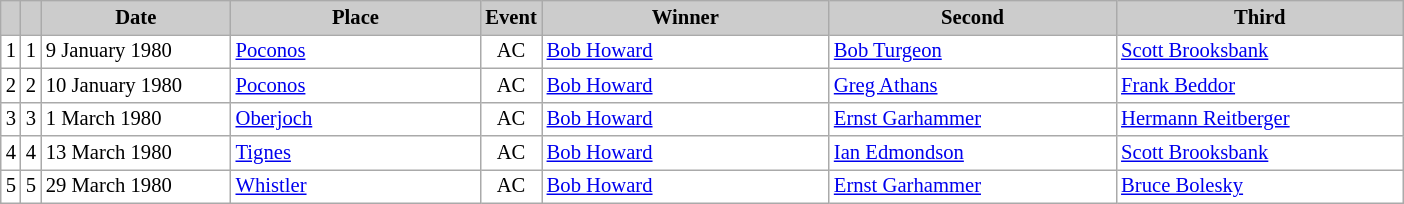<table class="wikitable plainrowheaders" style="background:#fff; font-size:86%; line-height:16px; border:grey solid 1px; border-collapse:collapse;">
<tr style="background:#ccc; text-align:center;">
<th scope="col" style="background:#ccc; width=20 px;"></th>
<th scope="col" style="background:#ccc; width=30 px;"></th>
<th scope="col" style="background:#ccc; width:120px;">Date</th>
<th scope="col" style="background:#ccc; width:160px;">Place</th>
<th scope="col" style="background:#ccc; width:15px;">Event</th>
<th scope="col" style="background:#ccc; width:185px;">Winner</th>
<th scope="col" style="background:#ccc; width:185px;">Second</th>
<th scope="col" style="background:#ccc; width:185px;">Third</th>
</tr>
<tr>
<td align=center>1</td>
<td align=center>1</td>
<td>9 January 1980</td>
<td> <a href='#'>Poconos</a></td>
<td align=center>AC</td>
<td> <a href='#'>Bob Howard</a></td>
<td> <a href='#'>Bob Turgeon</a></td>
<td> <a href='#'>Scott Brooksbank</a></td>
</tr>
<tr>
<td align=center>2</td>
<td align=center>2</td>
<td>10 January 1980</td>
<td> <a href='#'>Poconos</a></td>
<td align=center>AC</td>
<td> <a href='#'>Bob Howard</a></td>
<td> <a href='#'>Greg Athans</a></td>
<td> <a href='#'>Frank Beddor</a></td>
</tr>
<tr>
<td align=center>3</td>
<td align=center>3</td>
<td>1 March 1980</td>
<td> <a href='#'>Oberjoch</a></td>
<td align=center>AC</td>
<td> <a href='#'>Bob Howard</a></td>
<td> <a href='#'>Ernst Garhammer</a></td>
<td> <a href='#'>Hermann Reitberger</a></td>
</tr>
<tr>
<td align=center>4</td>
<td align=center>4</td>
<td>13 March 1980</td>
<td> <a href='#'>Tignes</a></td>
<td align=center>AC</td>
<td> <a href='#'>Bob Howard</a></td>
<td> <a href='#'>Ian Edmondson</a></td>
<td> <a href='#'>Scott Brooksbank</a></td>
</tr>
<tr>
<td align=center>5</td>
<td align=center>5</td>
<td>29 March 1980</td>
<td> <a href='#'>Whistler</a></td>
<td align=center>AC</td>
<td> <a href='#'>Bob Howard</a></td>
<td> <a href='#'>Ernst Garhammer</a></td>
<td> <a href='#'>Bruce Bolesky</a></td>
</tr>
</table>
